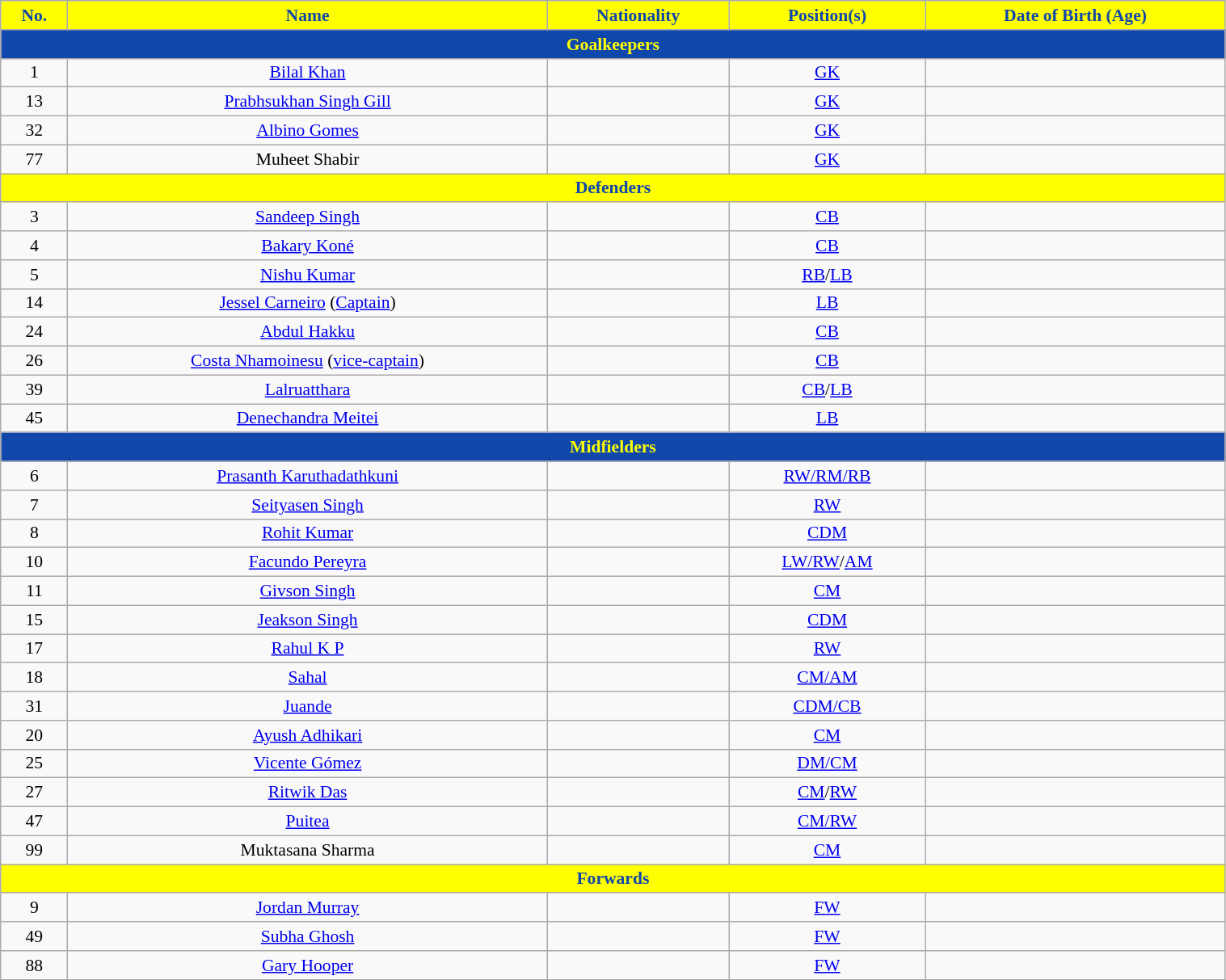<table class="wikitable" style="text-align:center; font-size:90%; width:80%;">
<tr>
<th style="background:#FFFF00; color:#1047AB; text-align:center;">No.</th>
<th style="background:#FFFF00; color:#1047AB; text-align:center;">Name</th>
<th style="background:#FFFF00; color:#1047AB; text-align:center;">Nationality</th>
<th style="background:#FFFF00; color:#1047AB; text-align:center;">Position(s)</th>
<th style="background:#FFFF00; color:#1047AB; text-align:center;">Date of Birth (Age)</th>
</tr>
<tr>
<th colspan="5" style="background:#1047AB; color:#FFFF00; text-align:center;">Goalkeepers</th>
</tr>
<tr>
<td>1</td>
<td><a href='#'>Bilal Khan</a></td>
<td></td>
<td><a href='#'>GK</a></td>
<td></td>
</tr>
<tr>
<td>13</td>
<td><a href='#'>Prabhsukhan Singh Gill</a></td>
<td></td>
<td><a href='#'>GK</a></td>
<td></td>
</tr>
<tr>
<td>32</td>
<td><a href='#'>Albino Gomes</a></td>
<td></td>
<td><a href='#'>GK</a></td>
<td></td>
</tr>
<tr>
<td>77</td>
<td>Muheet Shabir</td>
<td></td>
<td><a href='#'>GK</a></td>
<td></td>
</tr>
<tr>
<th colspan="5" style="background:#FFFF00; color:#1047AB; text-align:center;">Defenders</th>
</tr>
<tr>
<td>3</td>
<td><a href='#'>Sandeep Singh</a></td>
<td></td>
<td><a href='#'>CB</a></td>
<td></td>
</tr>
<tr>
<td>4</td>
<td><a href='#'>Bakary Koné</a></td>
<td></td>
<td><a href='#'>CB</a></td>
<td></td>
</tr>
<tr>
<td>5</td>
<td><a href='#'>Nishu Kumar</a></td>
<td></td>
<td><a href='#'>RB</a>/<a href='#'>LB</a></td>
<td></td>
</tr>
<tr>
<td>14</td>
<td><a href='#'>Jessel Carneiro</a> (<a href='#'>Captain</a>)</td>
<td></td>
<td><a href='#'>LB</a></td>
<td></td>
</tr>
<tr>
<td>24</td>
<td><a href='#'>Abdul Hakku</a></td>
<td></td>
<td><a href='#'>CB</a></td>
<td></td>
</tr>
<tr>
<td>26</td>
<td><a href='#'>Costa Nhamoinesu</a> (<a href='#'>vice-captain</a>)</td>
<td></td>
<td><a href='#'>CB</a></td>
<td></td>
</tr>
<tr>
<td>39</td>
<td><a href='#'>Lalruatthara</a></td>
<td></td>
<td><a href='#'>CB</a>/<a href='#'>LB</a></td>
<td></td>
</tr>
<tr>
<td>45</td>
<td><a href='#'>Denechandra Meitei</a></td>
<td></td>
<td><a href='#'>LB</a></td>
<td></td>
</tr>
<tr>
<th colspan="5" style="background:#1047AB; color:#FFFF00; text-align:center;">Midfielders</th>
</tr>
<tr>
<td>6</td>
<td><a href='#'>Prasanth Karuthadathkuni</a></td>
<td></td>
<td><a href='#'>RW/RM/RB</a></td>
<td></td>
</tr>
<tr>
<td>7</td>
<td><a href='#'>Seityasen Singh</a></td>
<td></td>
<td><a href='#'>RW</a></td>
<td></td>
</tr>
<tr>
<td>8</td>
<td><a href='#'>Rohit Kumar</a></td>
<td></td>
<td><a href='#'>CDM</a></td>
<td></td>
</tr>
<tr>
<td>10</td>
<td><a href='#'>Facundo Pereyra</a></td>
<td></td>
<td><a href='#'>LW/RW</a>/<a href='#'>AM</a></td>
<td></td>
</tr>
<tr>
<td>11</td>
<td><a href='#'>Givson Singh</a></td>
<td></td>
<td><a href='#'>CM</a></td>
<td></td>
</tr>
<tr>
<td>15</td>
<td><a href='#'>Jeakson Singh</a></td>
<td></td>
<td><a href='#'>CDM</a></td>
<td></td>
</tr>
<tr>
<td>17</td>
<td><a href='#'>Rahul K P</a></td>
<td></td>
<td><a href='#'>RW</a></td>
<td></td>
</tr>
<tr>
<td>18</td>
<td><a href='#'>Sahal</a></td>
<td></td>
<td><a href='#'>CM/AM</a></td>
<td></td>
</tr>
<tr>
<td>31</td>
<td><a href='#'>Juande</a></td>
<td></td>
<td><a href='#'>CDM/CB</a></td>
<td></td>
</tr>
<tr>
<td>20</td>
<td><a href='#'>Ayush Adhikari</a></td>
<td></td>
<td><a href='#'>CM</a></td>
<td></td>
</tr>
<tr>
<td>25</td>
<td><a href='#'>Vicente Gómez</a></td>
<td></td>
<td><a href='#'>DM/CM</a></td>
<td></td>
</tr>
<tr>
<td>27</td>
<td><a href='#'>Ritwik Das</a></td>
<td></td>
<td><a href='#'>CM</a>/<a href='#'>RW</a></td>
<td></td>
</tr>
<tr>
<td>47</td>
<td><a href='#'>Puitea</a></td>
<td></td>
<td><a href='#'>CM/RW</a></td>
<td></td>
</tr>
<tr>
<td>99</td>
<td>Muktasana Sharma</td>
<td></td>
<td><a href='#'>CM</a></td>
<td></td>
</tr>
<tr>
<th colspan="5" style="background:#FFFF00; color:#1047AB; text-align:center;">Forwards</th>
</tr>
<tr>
<td>9</td>
<td><a href='#'>Jordan Murray</a></td>
<td></td>
<td><a href='#'>FW</a></td>
<td></td>
</tr>
<tr>
<td>49</td>
<td><a href='#'>Subha Ghosh</a></td>
<td></td>
<td><a href='#'>FW</a></td>
<td></td>
</tr>
<tr>
<td>88</td>
<td><a href='#'>Gary Hooper</a></td>
<td></td>
<td><a href='#'>FW</a></td>
<td></td>
</tr>
<tr>
</tr>
</table>
